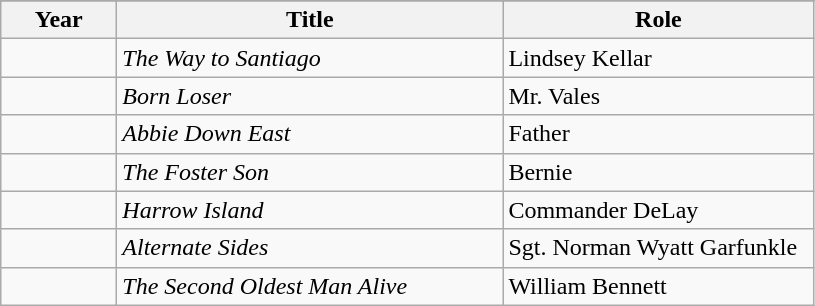<table class="wikitable sortable">
<tr>
</tr>
<tr>
<th width="70">Year</th>
<th width="250">Title</th>
<th width="200">Role</th>
</tr>
<tr>
<td></td>
<td><em>The Way to Santiago</em></td>
<td>Lindsey Kellar</td>
</tr>
<tr>
<td></td>
<td><em>Born Loser</em></td>
<td>Mr. Vales</td>
</tr>
<tr>
<td></td>
<td><em>Abbie Down East</em></td>
<td>Father</td>
</tr>
<tr>
<td></td>
<td><em>The Foster Son</em></td>
<td>Bernie</td>
</tr>
<tr>
<td></td>
<td><em>Harrow Island</em></td>
<td>Commander DeLay</td>
</tr>
<tr>
<td></td>
<td><em>Alternate Sides</em></td>
<td>Sgt. Norman Wyatt Garfunkle</td>
</tr>
<tr>
<td></td>
<td><em>The Second Oldest Man Alive</em></td>
<td>William Bennett</td>
</tr>
</table>
